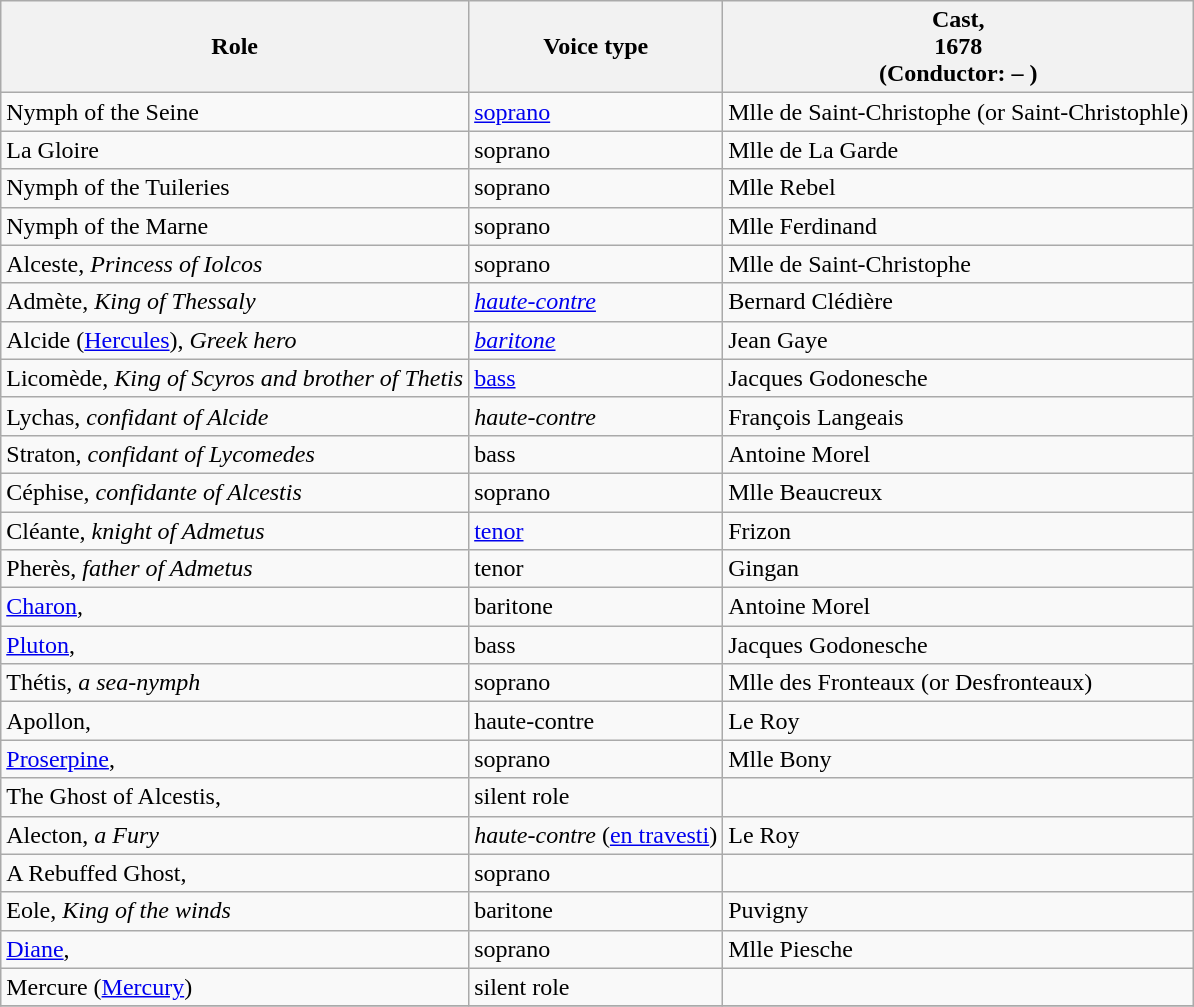<table class="wikitable">
<tr>
<th>Role</th>
<th>Voice type</th>
<th>Cast,<br>1678<br>(Conductor: – )</th>
</tr>
<tr>
<td>Nymph of the Seine</td>
<td><a href='#'>soprano</a></td>
<td>Mlle de Saint-Christophe (or Saint-Christophle)</td>
</tr>
<tr>
<td>La Gloire</td>
<td>soprano</td>
<td>Mlle de La Garde</td>
</tr>
<tr>
<td>Nymph of the Tuileries</td>
<td>soprano</td>
<td>Mlle Rebel</td>
</tr>
<tr>
<td>Nymph of the Marne</td>
<td>soprano</td>
<td>Mlle Ferdinand</td>
</tr>
<tr>
<td>Alceste, <em>Princess of Iolcos</em></td>
<td>soprano</td>
<td>Mlle de Saint-Christophe</td>
</tr>
<tr>
<td>Admète, <em>King of Thessaly</em></td>
<td><em><a href='#'>haute-contre</a></em></td>
<td>Bernard Clédière</td>
</tr>
<tr>
<td>Alcide (<a href='#'>Hercules</a>), <em>Greek hero</em></td>
<td><em><a href='#'>baritone</a></em></td>
<td>Jean Gaye</td>
</tr>
<tr>
<td>Licomède, <em>King of Scyros and brother of Thetis</em></td>
<td><a href='#'>bass</a></td>
<td>Jacques Godonesche</td>
</tr>
<tr>
<td>Lychas, <em>confidant of Alcide</em></td>
<td><em>haute-contre</em></td>
<td>François Langeais</td>
</tr>
<tr>
<td>Straton, <em>confidant of Lycomedes</em></td>
<td>bass</td>
<td>Antoine Morel</td>
</tr>
<tr>
<td>Céphise, <em>confidante of Alcestis</em></td>
<td>soprano</td>
<td>Mlle Beaucreux</td>
</tr>
<tr>
<td>Cléante, <em>knight of Admetus</em></td>
<td><a href='#'>tenor</a></td>
<td>Frizon</td>
</tr>
<tr>
<td>Pherès, <em>father of Admetus</em></td>
<td>tenor</td>
<td>Gingan</td>
</tr>
<tr>
<td><a href='#'>Charon</a>,</td>
<td>baritone</td>
<td>Antoine Morel</td>
</tr>
<tr>
<td><a href='#'>Pluton</a>,</td>
<td>bass</td>
<td>Jacques Godonesche</td>
</tr>
<tr>
<td>Thétis, <em>a sea-nymph</em></td>
<td>soprano</td>
<td>Mlle des Fronteaux (or Desfronteaux)</td>
</tr>
<tr>
<td>Apollon,</td>
<td>haute-contre</td>
<td>Le Roy</td>
</tr>
<tr>
<td><a href='#'>Proserpine</a>,</td>
<td>soprano</td>
<td>Mlle Bony</td>
</tr>
<tr>
<td>The Ghost of Alcestis,</td>
<td>silent role</td>
<td></td>
</tr>
<tr>
<td>Alecton, <em>a Fury</em></td>
<td><em>haute-contre</em> (<a href='#'>en travesti</a>)</td>
<td>Le Roy</td>
</tr>
<tr>
<td>A Rebuffed Ghost,</td>
<td>soprano</td>
<td></td>
</tr>
<tr>
<td>Eole, <em>King of the winds</em></td>
<td>baritone</td>
<td>Puvigny</td>
</tr>
<tr>
<td><a href='#'>Diane</a>,</td>
<td>soprano</td>
<td>Mlle Piesche</td>
</tr>
<tr>
<td>Mercure (<a href='#'>Mercury</a>)</td>
<td>silent role</td>
<td></td>
</tr>
<tr>
</tr>
</table>
